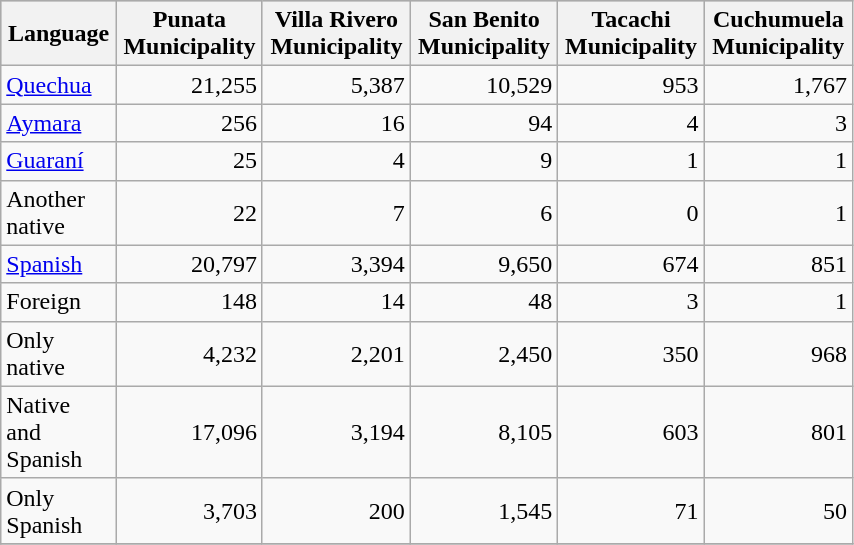<table class="wikitable" border="1" style="width:45%;" border="1">
<tr bgcolor=silver>
<th><strong>Language</strong></th>
<th><strong>Punata Municipality</strong></th>
<th><strong>Villa Rivero Municipality</strong></th>
<th><strong>San Benito Municipality</strong></th>
<th><strong>Tacachi Municipality</strong></th>
<th><strong>Cuchumuela Municipality</strong></th>
</tr>
<tr>
<td><a href='#'>Quechua</a></td>
<td align="right">21,255</td>
<td align="right">5,387</td>
<td align="right">10,529</td>
<td align="right">953</td>
<td align="right">1,767</td>
</tr>
<tr>
<td><a href='#'>Aymara</a></td>
<td align="right">256</td>
<td align="right">16</td>
<td align="right">94</td>
<td align="right">4</td>
<td align="right">3</td>
</tr>
<tr>
<td><a href='#'>Guaraní</a></td>
<td align="right">25</td>
<td align="right">4</td>
<td align="right">9</td>
<td align="right">1</td>
<td align="right">1</td>
</tr>
<tr>
<td>Another native</td>
<td align="right">22</td>
<td align="right">7</td>
<td align="right">6</td>
<td align="right">0</td>
<td align="right">1</td>
</tr>
<tr>
<td><a href='#'>Spanish</a></td>
<td align="right">20,797</td>
<td align="right">3,394</td>
<td align="right">9,650</td>
<td align="right">674</td>
<td align="right">851</td>
</tr>
<tr>
<td>Foreign</td>
<td align="right">148</td>
<td align="right">14</td>
<td align="right">48</td>
<td align="right">3</td>
<td align="right">1</td>
</tr>
<tr>
<td>Only native</td>
<td align="right">4,232</td>
<td align="right">2,201</td>
<td align="right">2,450</td>
<td align="right">350</td>
<td align="right">968</td>
</tr>
<tr>
<td>Native and Spanish</td>
<td align="right">17,096</td>
<td align="right">3,194</td>
<td align="right">8,105</td>
<td align="right">603</td>
<td align="right">801</td>
</tr>
<tr>
<td>Only Spanish</td>
<td align="right">3,703</td>
<td align="right">200</td>
<td align="right">1,545</td>
<td align="right">71</td>
<td align="right">50</td>
</tr>
<tr>
</tr>
</table>
